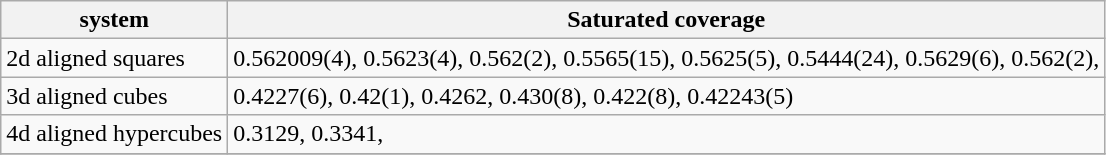<table class="wikitable">
<tr>
<th>system</th>
<th>Saturated coverage</th>
</tr>
<tr>
<td>2d aligned squares</td>
<td>0.562009(4), 0.5623(4), 0.562(2), 0.5565(15), 0.5625(5), 0.5444(24), 0.5629(6), 0.562(2),</td>
</tr>
<tr>
<td>3d aligned cubes</td>
<td>0.4227(6), 0.42(1), 0.4262, 0.430(8), 0.422(8), 0.42243(5)</td>
</tr>
<tr>
<td>4d aligned hypercubes</td>
<td>0.3129, 0.3341,</td>
</tr>
<tr>
</tr>
</table>
